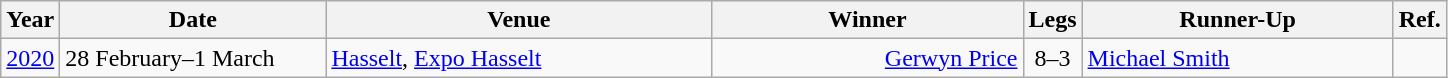<table class="wikitable">
<tr>
<th>Year</th>
<th style=width:170px>Date</th>
<th style=width:250px>Venue</th>
<th style=width:200px>Winner</th>
<th>Legs</th>
<th style=width:200px>Runner-Up</th>
<th>Ref.</th>
</tr>
<tr>
<td align=center><a href='#'>2020</a></td>
<td align=left>28 February–1 March</td>
<td> <a href='#'>Hasselt</a>, <a href='#'>Expo Hasselt</a></td>
<td align=right><a href='#'>Gerwyn Price</a> </td>
<td align=center>8–3</td>
<td> <a href='#'>Michael Smith</a></td>
<td align="center"></td>
</tr>
</table>
